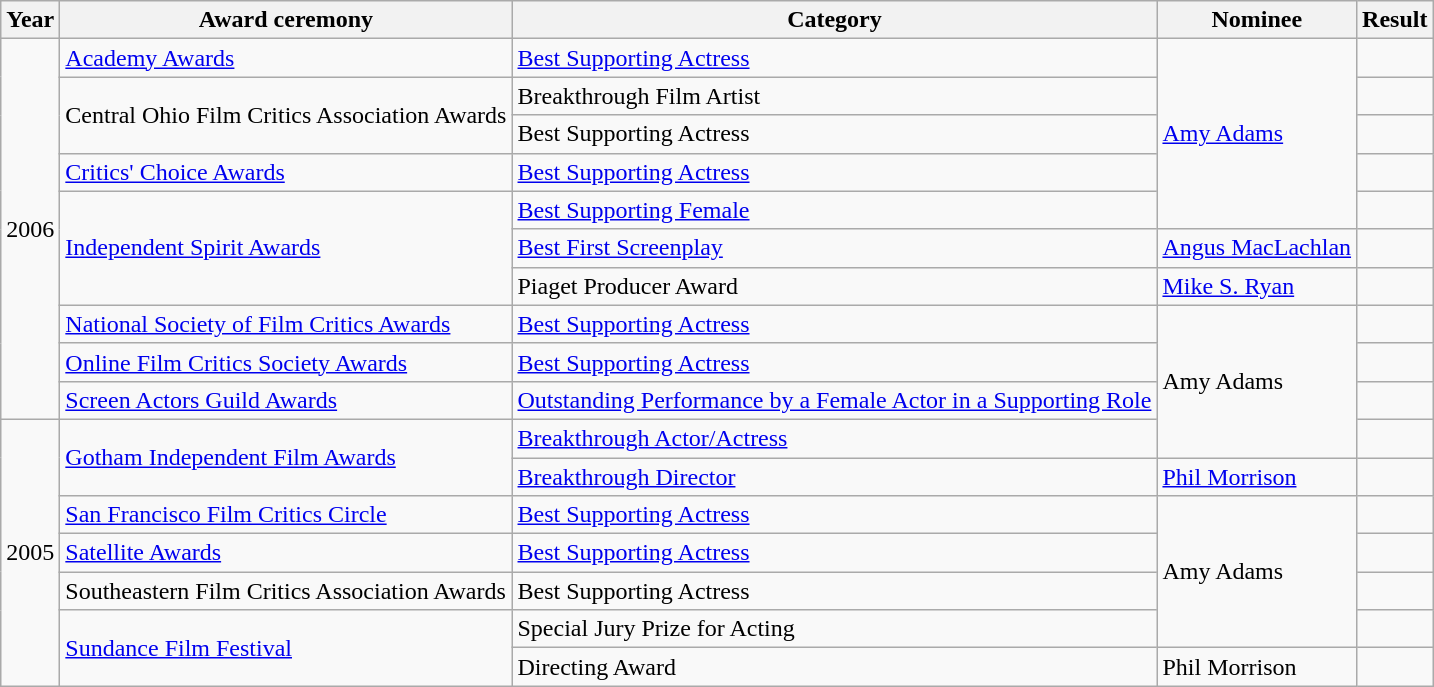<table class="wikitable sortable" style="width"100%,">
<tr>
<th scope=col>Year</th>
<th scope=col>Award ceremony</th>
<th scope=col>Category</th>
<th scope=col>Nominee</th>
<th scope=col>Result</th>
</tr>
<tr>
<td rowspan="10">2006</td>
<td><a href='#'>Academy Awards</a></td>
<td><a href='#'>Best Supporting Actress</a></td>
<td rowspan="5"><a href='#'>Amy Adams</a></td>
<td></td>
</tr>
<tr>
<td rowspan="2">Central Ohio Film Critics Association Awards</td>
<td>Breakthrough Film Artist</td>
<td></td>
</tr>
<tr>
<td>Best Supporting Actress</td>
<td></td>
</tr>
<tr>
<td><a href='#'>Critics' Choice Awards</a></td>
<td><a href='#'>Best Supporting Actress</a></td>
<td></td>
</tr>
<tr>
<td rowspan="3"><a href='#'>Independent Spirit Awards</a></td>
<td><a href='#'>Best Supporting Female</a></td>
<td></td>
</tr>
<tr>
<td><a href='#'>Best First Screenplay</a></td>
<td><a href='#'>Angus MacLachlan</a></td>
<td></td>
</tr>
<tr>
<td>Piaget Producer Award</td>
<td><a href='#'>Mike S. Ryan</a></td>
<td></td>
</tr>
<tr>
<td><a href='#'>National Society of Film Critics Awards</a></td>
<td><a href='#'>Best Supporting Actress</a></td>
<td rowspan="4">Amy Adams</td>
<td></td>
</tr>
<tr>
<td><a href='#'>Online Film Critics Society Awards</a></td>
<td><a href='#'>Best Supporting Actress</a></td>
<td></td>
</tr>
<tr>
<td><a href='#'>Screen Actors Guild Awards</a></td>
<td><a href='#'>Outstanding Performance by a Female Actor in a Supporting Role</a></td>
<td></td>
</tr>
<tr>
<td rowspan="7">2005</td>
<td rowspan="2"><a href='#'>Gotham Independent Film Awards</a></td>
<td><a href='#'>Breakthrough Actor/Actress</a></td>
<td></td>
</tr>
<tr>
<td><a href='#'>Breakthrough Director</a></td>
<td><a href='#'>Phil Morrison</a></td>
<td></td>
</tr>
<tr>
<td><a href='#'>San Francisco Film Critics Circle</a></td>
<td><a href='#'>Best Supporting Actress</a></td>
<td rowspan="4">Amy Adams</td>
<td></td>
</tr>
<tr>
<td><a href='#'>Satellite Awards</a></td>
<td><a href='#'>Best Supporting Actress</a></td>
<td></td>
</tr>
<tr>
<td>Southeastern Film Critics Association Awards</td>
<td>Best Supporting Actress</td>
<td></td>
</tr>
<tr>
<td rowspan="2"><a href='#'>Sundance Film Festival</a></td>
<td>Special Jury Prize for Acting</td>
<td></td>
</tr>
<tr>
<td>Directing Award</td>
<td>Phil Morrison</td>
<td></td>
</tr>
</table>
